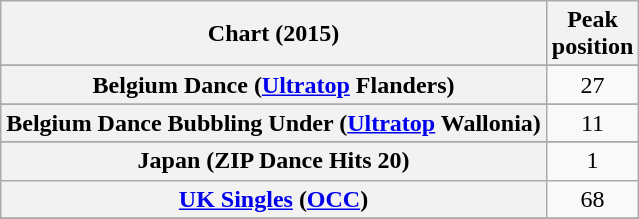<table class="wikitable sortable plainrowheaders" style="text-align:center">
<tr>
<th scope="col">Chart (2015)</th>
<th scope="col">Peak <br>position</th>
</tr>
<tr>
</tr>
<tr>
<th scope="row">Belgium Dance (<a href='#'>Ultratop</a> Flanders)</th>
<td>27</td>
</tr>
<tr>
</tr>
<tr>
<th scope="row">Belgium Dance Bubbling Under (<a href='#'>Ultratop</a> Wallonia)</th>
<td>11</td>
</tr>
<tr>
</tr>
<tr>
</tr>
<tr>
<th scope="row">Japan (ZIP Dance Hits 20)</th>
<td style="text-align:center;">1</td>
</tr>
<tr>
<th scope="row"><a href='#'>UK Singles</a> (<a href='#'>OCC</a>)</th>
<td>68</td>
</tr>
<tr>
</tr>
<tr>
</tr>
</table>
